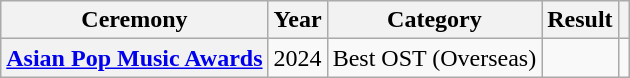<table class="wikitable plainrowheaders">
<tr>
<th scope="col">Ceremony</th>
<th scope="col">Year</th>
<th scope="col">Category</th>
<th scope="col">Result</th>
<th scope="col" class="unsortable"></th>
</tr>
<tr>
<th scope="row" rowspan="2"><a href='#'>Asian Pop Music Awards</a></th>
<td style="text-align:center">2024</td>
<td>Best OST (Overseas)</td>
<td></td>
<td style="text-align:center"></td>
</tr>
</table>
